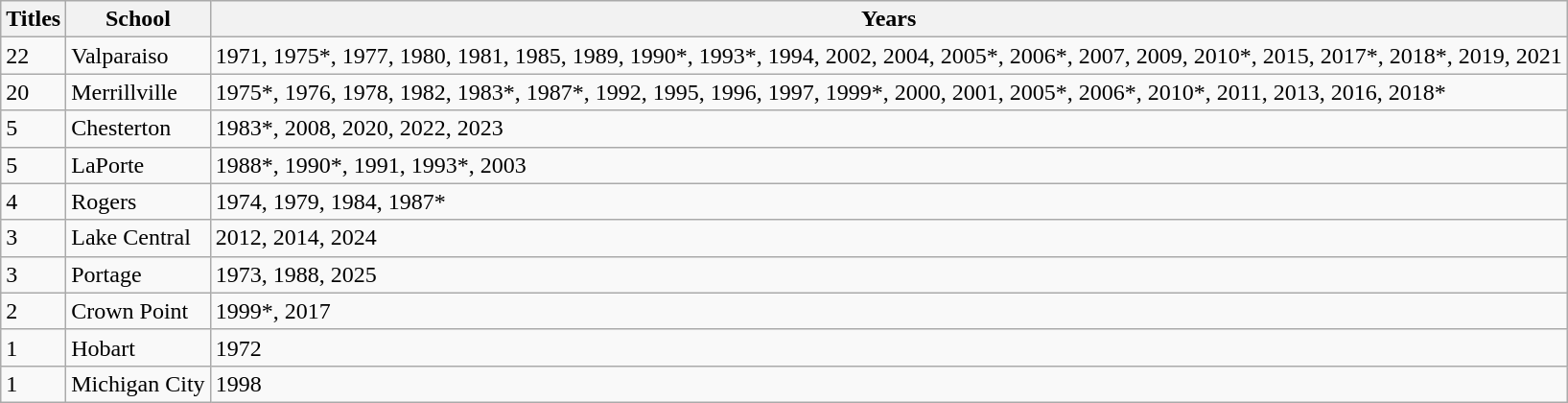<table class="wikitable">
<tr>
<th>Titles</th>
<th>School</th>
<th>Years</th>
</tr>
<tr>
<td>22</td>
<td>Valparaiso</td>
<td>1971, 1975*, 1977, 1980, 1981, 1985, 1989, 1990*, 1993*, 1994, 2002, 2004, 2005*, 2006*, 2007, 2009, 2010*, 2015, 2017*, 2018*, 2019, 2021</td>
</tr>
<tr>
<td>20</td>
<td>Merrillville</td>
<td>1975*, 1976, 1978, 1982, 1983*, 1987*, 1992, 1995, 1996, 1997, 1999*, 2000, 2001, 2005*, 2006*, 2010*, 2011, 2013, 2016, 2018*</td>
</tr>
<tr>
<td>5</td>
<td>Chesterton</td>
<td>1983*, 2008, 2020, 2022, 2023</td>
</tr>
<tr>
<td>5</td>
<td>LaPorte</td>
<td>1988*, 1990*, 1991, 1993*, 2003</td>
</tr>
<tr>
<td>4</td>
<td>Rogers</td>
<td>1974, 1979, 1984, 1987*</td>
</tr>
<tr>
<td>3</td>
<td>Lake Central</td>
<td>2012, 2014, 2024</td>
</tr>
<tr>
<td>3</td>
<td>Portage</td>
<td>1973, 1988, 2025</td>
</tr>
<tr>
<td>2</td>
<td>Crown Point</td>
<td>1999*, 2017</td>
</tr>
<tr>
<td>1</td>
<td>Hobart</td>
<td>1972</td>
</tr>
<tr>
<td>1</td>
<td>Michigan City</td>
<td>1998</td>
</tr>
</table>
